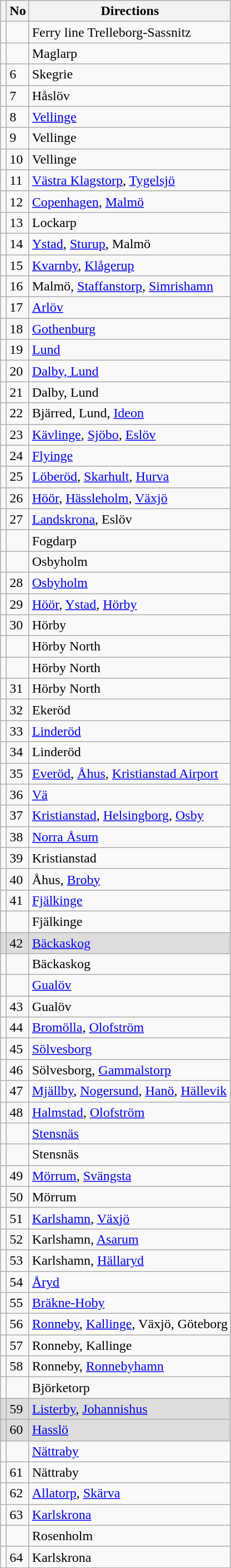<table class="wikitable">
<tr>
<th></th>
<th>No</th>
<th>Directions</th>
</tr>
<tr>
<td></td>
<td></td>
<td>Ferry line Trelleborg-Sassnitz</td>
</tr>
<tr>
<td></td>
<td></td>
<td>Maglarp</td>
</tr>
<tr>
<td></td>
<td>6</td>
<td>Skegrie</td>
</tr>
<tr>
<td></td>
<td>7</td>
<td>Håslöv</td>
</tr>
<tr>
<td></td>
<td>8</td>
<td><a href='#'>Vellinge</a></td>
</tr>
<tr>
<td></td>
<td>9</td>
<td>Vellinge</td>
</tr>
<tr>
<td></td>
<td>10</td>
<td>Vellinge</td>
</tr>
<tr>
<td></td>
<td>11</td>
<td><a href='#'>Västra Klagstorp</a>, <a href='#'>Tygelsjö</a></td>
</tr>
<tr>
<td></td>
<td>12</td>
<td><a href='#'>Copenhagen</a>, <a href='#'>Malmö</a></td>
</tr>
<tr>
<td></td>
<td>13</td>
<td>Lockarp</td>
</tr>
<tr>
<td></td>
<td>14</td>
<td><a href='#'>Ystad</a>, <a href='#'>Sturup</a>, Malmö</td>
</tr>
<tr>
<td></td>
<td>15</td>
<td><a href='#'>Kvarnby</a>, <a href='#'>Klågerup</a></td>
</tr>
<tr>
<td></td>
<td>16</td>
<td>Malmö, <a href='#'>Staffanstorp</a>, <a href='#'>Simrishamn</a></td>
</tr>
<tr>
<td></td>
<td>17</td>
<td><a href='#'>Arlöv</a></td>
</tr>
<tr>
<td></td>
<td>18</td>
<td><a href='#'>Gothenburg</a></td>
</tr>
<tr>
<td></td>
<td>19</td>
<td><a href='#'>Lund</a></td>
</tr>
<tr>
<td></td>
<td>20</td>
<td><a href='#'>Dalby, Lund</a></td>
</tr>
<tr>
<td></td>
<td>21</td>
<td>Dalby, Lund</td>
</tr>
<tr>
<td></td>
<td>22</td>
<td>Bjärred, Lund, <a href='#'>Ideon</a></td>
</tr>
<tr>
<td></td>
<td>23</td>
<td><a href='#'>Kävlinge</a>, <a href='#'>Sjöbo</a>, <a href='#'>Eslöv</a></td>
</tr>
<tr>
<td></td>
<td>24</td>
<td><a href='#'>Flyinge</a></td>
</tr>
<tr>
<td></td>
<td>25</td>
<td><a href='#'>Löberöd</a>, <a href='#'>Skarhult</a>, <a href='#'>Hurva</a></td>
</tr>
<tr>
<td></td>
<td>26</td>
<td><a href='#'>Höör</a>, <a href='#'>Hässleholm</a>, <a href='#'>Växjö</a></td>
</tr>
<tr>
<td></td>
<td>27</td>
<td><a href='#'>Landskrona</a>, Eslöv</td>
</tr>
<tr>
<td></td>
<td></td>
<td>Fogdarp</td>
</tr>
<tr>
<td></td>
<td></td>
<td>Osbyholm</td>
</tr>
<tr>
<td></td>
<td>28</td>
<td><a href='#'>Osbyholm</a></td>
</tr>
<tr>
<td></td>
<td>29</td>
<td><a href='#'>Höör</a>, <a href='#'>Ystad</a>, <a href='#'>Hörby</a></td>
</tr>
<tr>
<td></td>
<td>30</td>
<td>Hörby</td>
</tr>
<tr>
<td></td>
<td></td>
<td>Hörby North</td>
</tr>
<tr>
<td></td>
<td></td>
<td>Hörby North</td>
</tr>
<tr>
<td></td>
<td>31</td>
<td>Hörby North</td>
</tr>
<tr>
<td></td>
<td>32</td>
<td>Ekeröd</td>
</tr>
<tr>
<td></td>
<td>33</td>
<td> <a href='#'>Linderöd</a></td>
</tr>
<tr>
<td></td>
<td>34</td>
<td>Linderöd</td>
</tr>
<tr>
<td></td>
<td>35</td>
<td><a href='#'>Everöd</a>, <a href='#'>Åhus</a>, <a href='#'>Kristianstad Airport</a></td>
</tr>
<tr>
<td></td>
<td>36</td>
<td><a href='#'>Vä</a></td>
</tr>
<tr>
<td></td>
<td>37</td>
<td><a href='#'>Kristianstad</a>, <a href='#'>Helsingborg</a>, <a href='#'>Osby</a></td>
</tr>
<tr>
<td></td>
<td>38</td>
<td><a href='#'>Norra Åsum</a></td>
</tr>
<tr>
<td></td>
<td>39</td>
<td>Kristianstad</td>
</tr>
<tr>
<td></td>
<td>40</td>
<td>Åhus, <a href='#'>Broby</a></td>
</tr>
<tr>
<td></td>
<td>41</td>
<td><a href='#'>Fjälkinge</a></td>
</tr>
<tr>
<td></td>
<td></td>
<td>Fjälkinge</td>
</tr>
<tr bgcolor=#ddd>
<td></td>
<td>42</td>
<td><a href='#'>Bäckaskog</a></td>
</tr>
<tr>
<td></td>
<td></td>
<td>Bäckaskog</td>
</tr>
<tr>
<td></td>
<td></td>
<td><a href='#'>Gualöv</a></td>
</tr>
<tr>
<td></td>
<td>43</td>
<td>Gualöv</td>
</tr>
<tr>
<td></td>
<td>44</td>
<td><a href='#'>Bromölla</a>, <a href='#'>Olofström</a></td>
</tr>
<tr>
<td></td>
<td>45</td>
<td><a href='#'>Sölvesborg</a></td>
</tr>
<tr>
<td></td>
<td>46</td>
<td>Sölvesborg, <a href='#'>Gammalstorp</a></td>
</tr>
<tr>
<td></td>
<td>47</td>
<td><a href='#'>Mjällby</a>, <a href='#'>Nogersund</a>, <a href='#'>Hanö</a>, <a href='#'>Hällevik</a></td>
</tr>
<tr>
<td></td>
<td>48</td>
<td><a href='#'>Halmstad</a>, <a href='#'>Olofström</a></td>
</tr>
<tr>
<td></td>
<td></td>
<td><a href='#'>Stensnäs</a></td>
</tr>
<tr>
<td></td>
<td></td>
<td>Stensnäs</td>
</tr>
<tr>
<td></td>
<td>49</td>
<td><a href='#'>Mörrum</a>, <a href='#'>Svängsta</a></td>
</tr>
<tr>
<td></td>
<td>50</td>
<td>Mörrum</td>
</tr>
<tr>
<td></td>
<td>51</td>
<td><a href='#'>Karlshamn</a>, <a href='#'>Växjö</a></td>
</tr>
<tr>
<td></td>
<td>52</td>
<td>Karlshamn, <a href='#'>Asarum</a></td>
</tr>
<tr>
<td></td>
<td>53</td>
<td>Karlshamn, <a href='#'>Hällaryd</a></td>
</tr>
<tr>
<td></td>
<td>54</td>
<td><a href='#'>Åryd</a></td>
</tr>
<tr>
<td></td>
<td>55</td>
<td><a href='#'>Bräkne-Hoby</a></td>
</tr>
<tr>
<td></td>
<td>56</td>
<td><a href='#'>Ronneby</a>, <a href='#'>Kallinge</a>, Växjö, Göteborg</td>
</tr>
<tr>
<td></td>
<td>57</td>
<td>Ronneby, Kallinge</td>
</tr>
<tr>
<td></td>
<td>58</td>
<td>Ronneby, <a href='#'>Ronnebyhamn</a></td>
</tr>
<tr>
<td></td>
<td></td>
<td>Björketorp</td>
</tr>
<tr bgcolor=#ddd>
<td></td>
<td>59</td>
<td><a href='#'>Listerby</a>, <a href='#'>Johannishus</a></td>
</tr>
<tr bgcolor=#ddd>
<td></td>
<td>60</td>
<td><a href='#'>Hasslö</a></td>
</tr>
<tr>
<td></td>
<td></td>
<td><a href='#'>Nättraby</a></td>
</tr>
<tr>
<td></td>
<td>61</td>
<td>Nättraby</td>
</tr>
<tr>
<td></td>
<td>62</td>
<td><a href='#'>Allatorp</a>, <a href='#'>Skärva</a></td>
</tr>
<tr>
<td></td>
<td>63</td>
<td><a href='#'>Karlskrona</a></td>
</tr>
<tr>
<td></td>
<td></td>
<td>Rosenholm</td>
</tr>
<tr>
<td></td>
<td>64</td>
<td>Karlskrona</td>
</tr>
</table>
